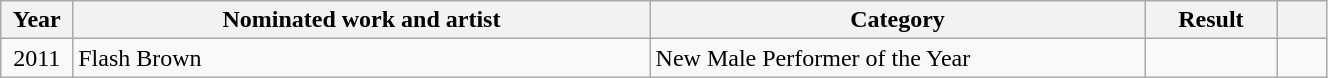<table class="wikitable" style="width:70%;">
<tr>
<th width=4%>Year</th>
<th style="width:35%;">Nominated work and artist</th>
<th style="width:30%;">Category</th>
<th style="width:8%;">Result</th>
<th width=3%></th>
</tr>
<tr>
<td style="text-align:center;">2011</td>
<td>Flash Brown</td>
<td>New Male Performer of the Year</td>
<td></td>
<td style="text-align:center;"></td>
</tr>
</table>
